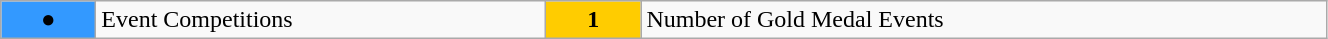<table class="wikitable" width=70% style="font-size:100%; text-align:left;">
<tr>
<td style="width:3.5em; background:#39f; text-align:center;">●</td>
<td>Event Competitions</td>
<td style="width:3.5em; background:#fc0; text-align:center;"><strong>1</strong></td>
<td>Number of Gold Medal Events</td>
</tr>
</table>
